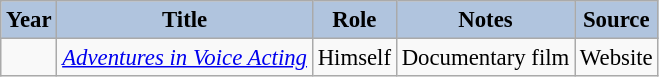<table class="wikitable sortable plainrowheaders" style="width=95%; font-size: 95%;">
<tr>
<th style="background:#b0c4de;">Year </th>
<th style="background:#b0c4de;">Title</th>
<th style="background:#b0c4de;">Role </th>
<th style="background:#b0c4de;" class="unsortable">Notes </th>
<th style="background:#b0c4de;" class="unsortable">Source</th>
</tr>
<tr>
<td></td>
<td><em><a href='#'>Adventures in Voice Acting</a></em></td>
<td>Himself</td>
<td>Documentary film</td>
<td>Website</td>
</tr>
</table>
